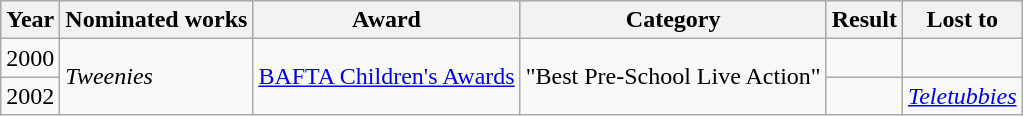<table class="wikitable">
<tr style="background:#ccc; text-align:center;">
<th>Year</th>
<th>Nominated works</th>
<th>Award</th>
<th>Category</th>
<th>Result</th>
<th>Lost to</th>
</tr>
<tr>
<td>2000</td>
<td rowspan="2"><em>Tweenies</em></td>
<td rowspan="2"><a href='#'>BAFTA Children's Awards</a></td>
<td rowspan="2">"Best Pre-School Live Action"</td>
<td></td>
<td></td>
</tr>
<tr>
<td>2002</td>
<td></td>
<td><em><a href='#'>Teletubbies</a></em></td>
</tr>
</table>
